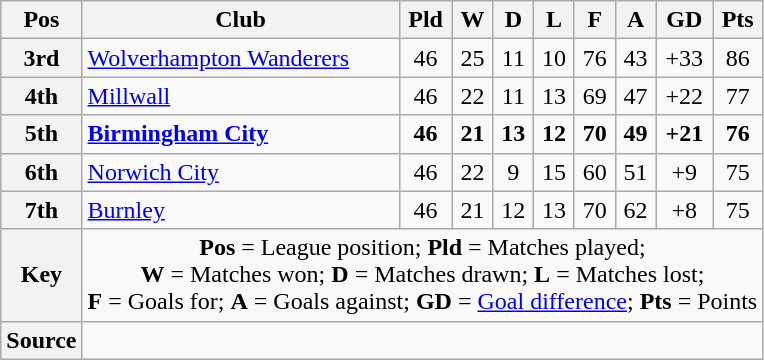<table class="wikitable" style="text-align:center">
<tr>
<th scope="col">Pos</th>
<th scope="col">Club</th>
<th scope="col">Pld</th>
<th scope="col">W</th>
<th scope="col">D</th>
<th scope="col">L</th>
<th scope="col">F</th>
<th scope="col">A</th>
<th scope="col">GD</th>
<th scope="col">Pts</th>
</tr>
<tr>
<th scope="row">3rd</th>
<td align="left"><a href='#'>Wolverhampton Wanderers</a></td>
<td>46</td>
<td>25</td>
<td>11</td>
<td>10</td>
<td>76</td>
<td>43</td>
<td>+33</td>
<td>86</td>
</tr>
<tr>
<th scope="row">4th</th>
<td align="left"><a href='#'>Millwall</a></td>
<td>46</td>
<td>22</td>
<td>11</td>
<td>13</td>
<td>69</td>
<td>47</td>
<td>+22</td>
<td>77</td>
</tr>
<tr style="font-weight:bold">
<th scope="row">5th</th>
<td align="left"><a href='#'>Birmingham City</a></td>
<td>46</td>
<td>21</td>
<td>13</td>
<td>12</td>
<td>70</td>
<td>49</td>
<td>+21</td>
<td>76</td>
</tr>
<tr>
<th scope="row">6th</th>
<td align="left"><a href='#'>Norwich City</a></td>
<td>46</td>
<td>22</td>
<td>9</td>
<td>15</td>
<td>60</td>
<td>51</td>
<td>+9</td>
<td>75</td>
</tr>
<tr>
<th scope="row">7th</th>
<td align="left"><a href='#'>Burnley</a></td>
<td>46</td>
<td>21</td>
<td>12</td>
<td>13</td>
<td>70</td>
<td>62</td>
<td>+8</td>
<td>75</td>
</tr>
<tr>
<th scope="row">Key</th>
<td colspan="9"><strong>Pos</strong> = League position; <strong>Pld</strong> = Matches played;<br><strong>W</strong> = Matches won; <strong>D</strong> = Matches drawn; <strong>L</strong> = Matches lost;<br><strong>F</strong> = Goals for; <strong>A</strong> = Goals against; <strong>GD</strong> = <a href='#'>Goal difference</a>; <strong>Pts</strong> = Points</td>
</tr>
<tr>
<th scope="row">Source</th>
<td colspan="9"></td>
</tr>
</table>
